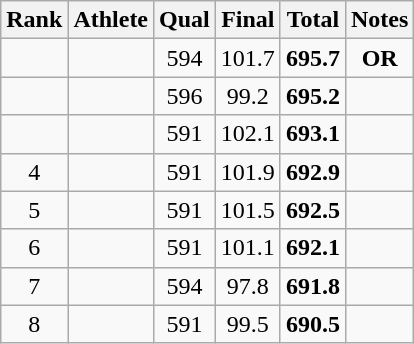<table class="wikitable sortable" style="text-align: center">
<tr>
<th>Rank</th>
<th>Athlete</th>
<th>Qual</th>
<th>Final</th>
<th>Total</th>
<th>Notes</th>
</tr>
<tr>
<td></td>
<td align=left></td>
<td>594</td>
<td>101.7</td>
<td><strong>695.7</strong></td>
<td><strong>OR</strong></td>
</tr>
<tr>
<td></td>
<td align=left></td>
<td>596</td>
<td>99.2</td>
<td><strong>695.2</strong></td>
<td></td>
</tr>
<tr>
<td></td>
<td align=left></td>
<td>591</td>
<td>102.1</td>
<td><strong>693.1</strong></td>
<td></td>
</tr>
<tr>
<td>4</td>
<td align=left></td>
<td>591</td>
<td>101.9</td>
<td><strong>692.9</strong></td>
<td></td>
</tr>
<tr>
<td>5</td>
<td align=left></td>
<td>591</td>
<td>101.5</td>
<td><strong>692.5</strong></td>
<td></td>
</tr>
<tr>
<td>6</td>
<td align=left></td>
<td>591</td>
<td>101.1</td>
<td><strong>692.1</strong></td>
<td></td>
</tr>
<tr>
<td>7</td>
<td align=left></td>
<td>594</td>
<td>97.8</td>
<td><strong>691.8</strong></td>
<td></td>
</tr>
<tr>
<td>8</td>
<td align=left></td>
<td>591</td>
<td>99.5</td>
<td><strong>690.5</strong></td>
<td></td>
</tr>
</table>
